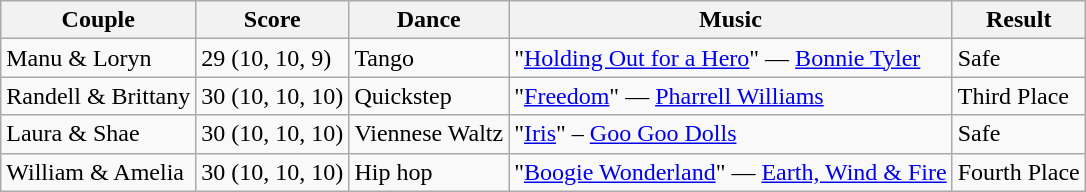<table class="wikitable sortable">
<tr>
<th rowspan=1>Couple</th>
<th colspan=1>Score</th>
<th rowspan=1>Dance</th>
<th rowspan=1>Music</th>
<th rowspan=1>Result</th>
</tr>
<tr>
<td>Manu & Loryn</td>
<td>29 (10, 10, 9)</td>
<td>Tango</td>
<td>"<a href='#'>Holding Out for a Hero</a>" — <a href='#'>Bonnie Tyler</a></td>
<td>Safe</td>
</tr>
<tr>
<td>Randell & Brittany</td>
<td>30 (10, 10, 10)</td>
<td>Quickstep</td>
<td>"<a href='#'>Freedom</a>" — <a href='#'>Pharrell Williams</a></td>
<td>Third Place</td>
</tr>
<tr>
<td>Laura & Shae</td>
<td>30 (10, 10, 10)</td>
<td>Viennese Waltz</td>
<td>"<a href='#'>Iris</a>" – <a href='#'>Goo Goo Dolls</a></td>
<td>Safe</td>
</tr>
<tr>
<td>William & Amelia</td>
<td>30 (10, 10, 10)</td>
<td>Hip hop</td>
<td>"<a href='#'>Boogie Wonderland</a>" — <a href='#'>Earth, Wind & Fire</a></td>
<td>Fourth Place</td>
</tr>
</table>
